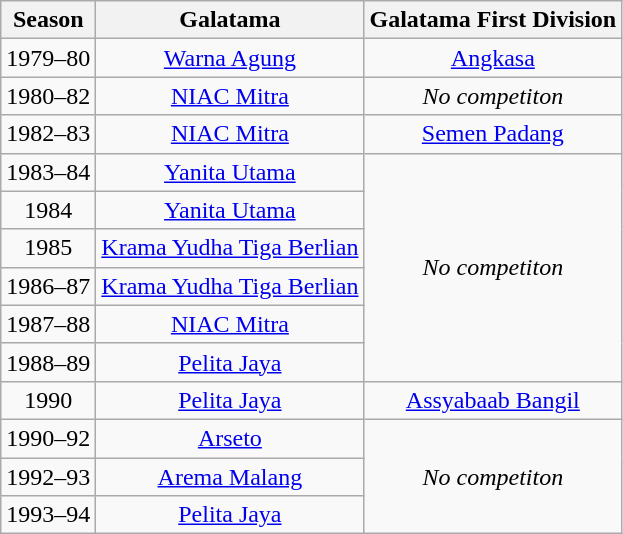<table class="wikitable sortable" style="text-align: center;">
<tr>
<th>Season</th>
<th>Galatama</th>
<th>Galatama First Division</th>
</tr>
<tr>
<td align=center>1979–80</td>
<td><a href='#'>Warna Agung</a></td>
<td><a href='#'>Angkasa</a></td>
</tr>
<tr>
<td align=center>1980–82</td>
<td><a href='#'>NIAC Mitra</a></td>
<td align="center"><em>No competiton</em></td>
</tr>
<tr>
<td align=center>1982–83</td>
<td><a href='#'>NIAC Mitra</a></td>
<td><a href='#'>Semen Padang</a></td>
</tr>
<tr>
<td align=center>1983–84</td>
<td><a href='#'>Yanita Utama</a></td>
<td align=center rowspan="6"><em>No competiton</em></td>
</tr>
<tr>
<td align=center>1984</td>
<td><a href='#'>Yanita Utama</a></td>
</tr>
<tr>
<td align=center>1985</td>
<td><a href='#'>Krama Yudha Tiga Berlian</a></td>
</tr>
<tr>
<td align=center>1986–87</td>
<td><a href='#'>Krama Yudha Tiga Berlian</a></td>
</tr>
<tr>
<td align=center>1987–88</td>
<td><a href='#'>NIAC Mitra</a></td>
</tr>
<tr>
<td align=center>1988–89</td>
<td><a href='#'>Pelita Jaya</a></td>
</tr>
<tr>
<td align=center>1990</td>
<td><a href='#'>Pelita Jaya</a></td>
<td><a href='#'>Assyabaab Bangil</a></td>
</tr>
<tr>
<td align=center>1990–92</td>
<td><a href='#'>Arseto</a></td>
<td align=center rowspan="3"><em>No competiton</em></td>
</tr>
<tr>
<td align=center>1992–93</td>
<td><a href='#'>Arema Malang</a></td>
</tr>
<tr>
<td align=center>1993–94</td>
<td><a href='#'>Pelita Jaya</a></td>
</tr>
</table>
